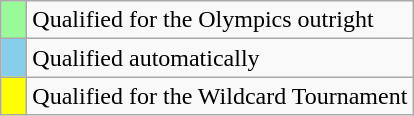<table class="wikitable">
<tr 7>
<td width=10px bgcolor="#98fb98"></td>
<td>Qualified for the Olympics outright</td>
</tr>
<tr>
<td width=10px bgcolor="skyblue"></td>
<td>Qualified automatically</td>
</tr>
<tr>
<td width=10px bgcolor="yellow"></td>
<td>Qualified for the Wildcard Tournament</td>
</tr>
</table>
